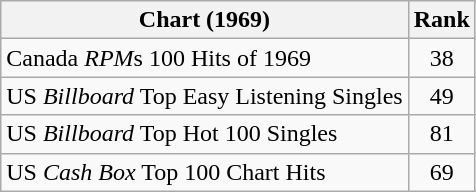<table class="wikitable sortable">
<tr>
<th align="left">Chart (1969)</th>
<th style="text-align:center;">Rank</th>
</tr>
<tr>
<td>Canada <em>RPM</em>s 100 Hits of 1969</td>
<td style="text-align:center;">38</td>
</tr>
<tr>
<td>US <em>Billboard</em> Top Easy Listening Singles</td>
<td style="text-align:center;">49</td>
</tr>
<tr>
<td>US <em>Billboard</em> Top Hot 100 Singles</td>
<td style="text-align:center;">81</td>
</tr>
<tr>
<td>US <em>Cash Box</em> Top 100 Chart Hits</td>
<td style="text-align:center;">69</td>
</tr>
</table>
